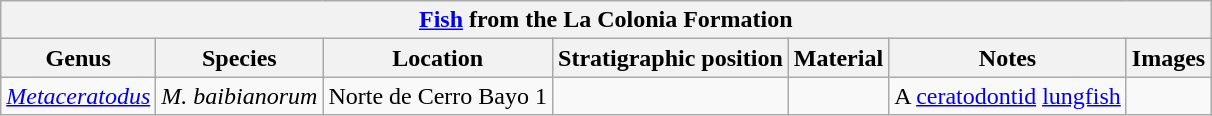<table class="wikitable" align="center">
<tr>
<th colspan="7" align="center"><strong><a href='#'>Fish</a> from the La Colonia Formation</strong></th>
</tr>
<tr>
<th>Genus</th>
<th>Species</th>
<th>Location</th>
<th>Stratigraphic position</th>
<th>Material</th>
<th>Notes</th>
<th>Images</th>
</tr>
<tr>
<td><em><a href='#'>Metaceratodus</a></em></td>
<td><em>M. baibianorum</em></td>
<td>Norte de Cerro Bayo 1</td>
<td></td>
<td></td>
<td>A <a href='#'>ceratodontid</a> <a href='#'>lungfish</a></td>
<td></td>
</tr>
</table>
